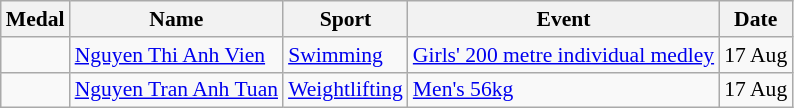<table class="wikitable sortable" style="font-size:90%">
<tr>
<th>Medal</th>
<th>Name</th>
<th>Sport</th>
<th>Event</th>
<th>Date</th>
</tr>
<tr>
<td></td>
<td><a href='#'>Nguyen Thi Anh Vien</a></td>
<td><a href='#'>Swimming</a></td>
<td><a href='#'>Girls' 200 metre individual medley</a></td>
<td>17 Aug</td>
</tr>
<tr>
<td></td>
<td><a href='#'>Nguyen Tran Anh Tuan</a></td>
<td><a href='#'>Weightlifting</a></td>
<td><a href='#'>Men's 56kg</a></td>
<td>17 Aug</td>
</tr>
</table>
